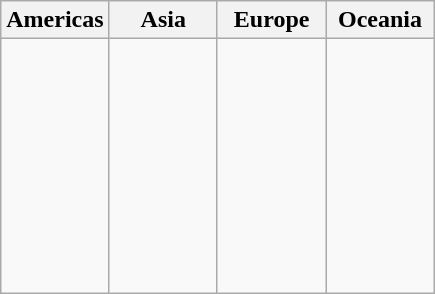<table class=wikitable>
<tr>
<th width=25%>Americas</th>
<th width=25%>Asia</th>
<th width=25%>Europe</th>
<th width=25%>Oceania</th>
</tr>
<tr valign=top>
<td> <br><br> </td>
<td><br> </td>
<td><br> <br> <br> <br> <br> <br> <br> <br> <br> </td>
<td></td>
</tr>
</table>
